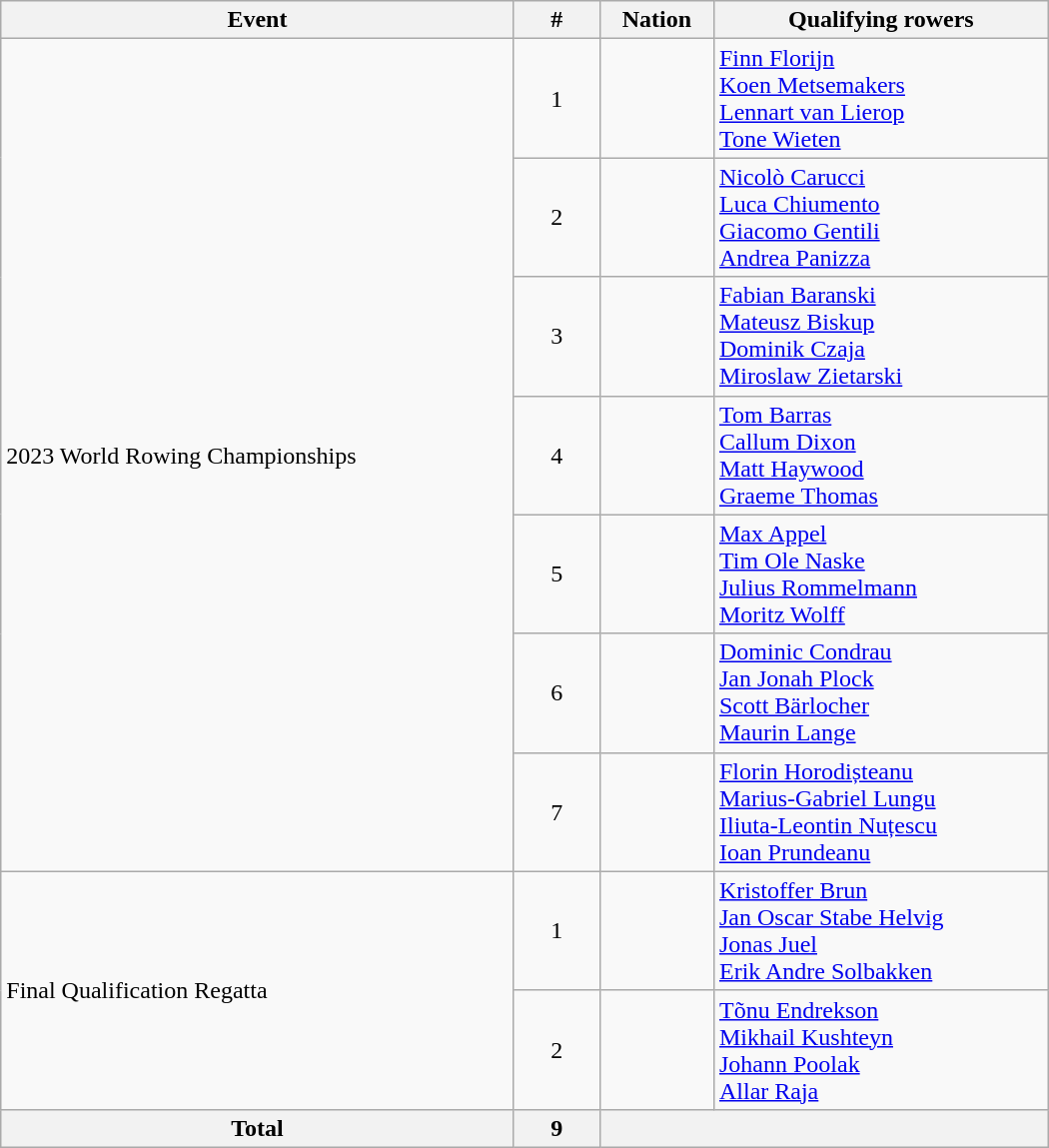<table class="wikitable"  style="width:700px; text-align:center;">
<tr>
<th>Event</th>
<th width=50>#</th>
<th>Nation</th>
<th>Qualifying rowers</th>
</tr>
<tr>
<td rowspan=7 align=left>2023 World Rowing Championships</td>
<td>1</td>
<td align=left></td>
<td align=left><a href='#'>Finn Florijn</a><br><a href='#'>Koen Metsemakers</a><br><a href='#'>Lennart van Lierop</a><br><a href='#'>Tone Wieten</a></td>
</tr>
<tr>
<td>2</td>
<td align=left></td>
<td align=left><a href='#'>Nicolò Carucci</a><br><a href='#'>Luca Chiumento</a><br><a href='#'>Giacomo Gentili</a><br><a href='#'>Andrea Panizza</a></td>
</tr>
<tr>
<td>3</td>
<td align=left></td>
<td align=left><a href='#'>Fabian Baranski</a><br><a href='#'>Mateusz Biskup</a><br><a href='#'>Dominik Czaja</a><br><a href='#'>Miroslaw Zietarski</a></td>
</tr>
<tr>
<td>4</td>
<td align=left></td>
<td align=left><a href='#'>Tom Barras</a><br><a href='#'>Callum Dixon</a><br><a href='#'>Matt Haywood</a><br><a href='#'>Graeme Thomas</a></td>
</tr>
<tr>
<td>5</td>
<td align=left></td>
<td align=left><a href='#'>Max Appel</a><br><a href='#'>Tim Ole Naske</a><br><a href='#'>Julius Rommelmann</a><br><a href='#'>Moritz Wolff</a></td>
</tr>
<tr>
<td>6</td>
<td align=left></td>
<td align=left><a href='#'>Dominic Condrau</a><br><a href='#'>Jan Jonah Plock</a><br><a href='#'>Scott Bärlocher</a><br><a href='#'>Maurin Lange</a></td>
</tr>
<tr>
<td>7</td>
<td align=left></td>
<td align=left><a href='#'>Florin Horodișteanu</a><br><a href='#'>Marius-Gabriel Lungu</a><br><a href='#'>Iliuta-Leontin Nuțescu</a><br><a href='#'>Ioan Prundeanu</a></td>
</tr>
<tr>
<td rowspan=2 align=left>Final Qualification Regatta</td>
<td>1</td>
<td align=left></td>
<td align=left><a href='#'>Kristoffer Brun</a><br><a href='#'>Jan Oscar Stabe Helvig</a><br><a href='#'>Jonas Juel</a><br><a href='#'>Erik Andre Solbakken</a></td>
</tr>
<tr>
<td>2</td>
<td align=left></td>
<td align=left><a href='#'>Tõnu Endrekson</a><br><a href='#'>Mikhail Kushteyn</a><br><a href='#'>Johann Poolak</a><br><a href='#'>Allar Raja</a></td>
</tr>
<tr>
<th>Total</th>
<th>9</th>
<th colspan=2></th>
</tr>
</table>
